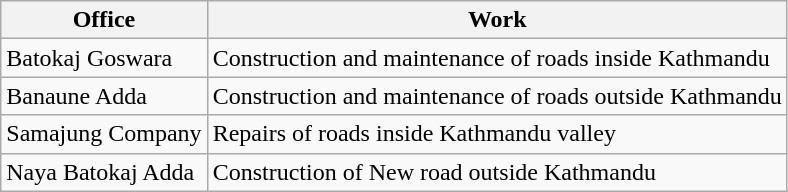<table class="wikitable">
<tr>
<th>Office</th>
<th>Work</th>
</tr>
<tr>
<td>Batokaj Goswara</td>
<td>Construction and maintenance of roads inside Kathmandu</td>
</tr>
<tr>
<td>Banaune Adda</td>
<td>Construction and maintenance of roads outside Kathmandu</td>
</tr>
<tr>
<td>Samajung Company</td>
<td>Repairs of roads inside Kathmandu valley</td>
</tr>
<tr>
<td>Naya Batokaj Adda</td>
<td>Construction of New road outside Kathmandu</td>
</tr>
</table>
